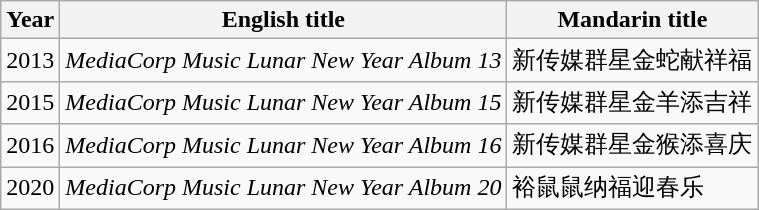<table class="wikitable sortable">
<tr>
<th>Year</th>
<th>English title</th>
<th>Mandarin title</th>
</tr>
<tr>
<td>2013</td>
<td><em>MediaCorp Music Lunar New Year Album 13</em></td>
<td>新传媒群星金蛇献祥福</td>
</tr>
<tr>
<td>2015</td>
<td><em>MediaCorp Music Lunar New Year Album 15</em></td>
<td>新传媒群星金羊添吉祥</td>
</tr>
<tr>
<td>2016</td>
<td><em>MediaCorp Music Lunar New Year Album 16</em></td>
<td>新传媒群星金猴添喜庆</td>
</tr>
<tr>
<td>2020</td>
<td><em>MediaCorp Music Lunar New Year Album 20</em></td>
<td>裕鼠鼠纳福迎春乐</td>
</tr>
</table>
